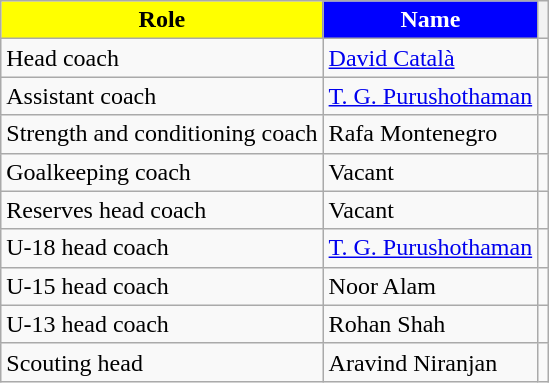<table class="wikitable">
<tr>
<th style="background:	#FFFF00; color:black; text-align:center;">Role</th>
<th style="background:#0000FF; color:white; text-align:center;">Name</th>
<th scope="col"></th>
</tr>
<tr>
<td>Head coach</td>
<td> <a href='#'>David Català</a></td>
<td></td>
</tr>
<tr>
<td>Assistant coach</td>
<td> <a href='#'>T. G. Purushothaman</a></td>
<td></td>
</tr>
<tr>
<td>Strength and conditioning coach</td>
<td> Rafa Montenegro</td>
<td></td>
</tr>
<tr>
<td>Goalkeeping coach</td>
<td>Vacant</td>
</tr>
<tr>
<td>Reserves head coach</td>
<td>Vacant</td>
<td></td>
</tr>
<tr>
<td>U-18 head coach</td>
<td> <a href='#'>T. G. Purushothaman</a></td>
<td></td>
</tr>
<tr>
<td>U-15 head coach</td>
<td> Noor Alam</td>
<td></td>
</tr>
<tr>
<td>U-13 head coach</td>
<td> Rohan Shah</td>
<td></td>
</tr>
<tr>
<td>Scouting head</td>
<td> Aravind Niranjan</td>
<td></td>
</tr>
</table>
